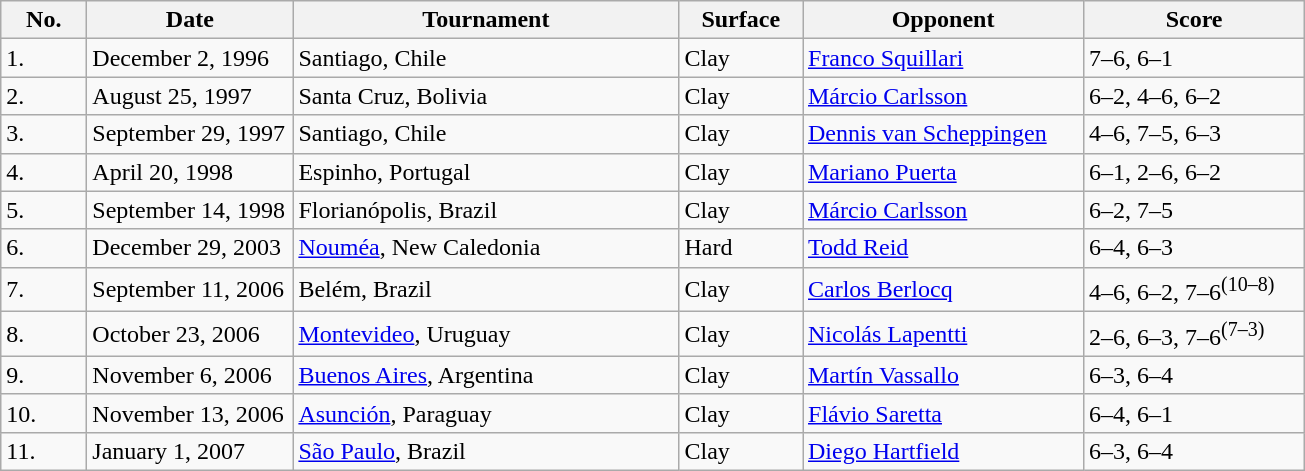<table class="sortable wikitable">
<tr>
<th width=50>No.</th>
<th width=130>Date</th>
<th width=250>Tournament</th>
<th width=75>Surface</th>
<th width=180>Opponent</th>
<th width=140>Score</th>
</tr>
<tr>
<td>1.</td>
<td>December 2, 1996</td>
<td>Santiago, Chile</td>
<td>Clay</td>
<td> <a href='#'>Franco Squillari</a></td>
<td>7–6, 6–1</td>
</tr>
<tr>
<td>2.</td>
<td>August 25, 1997</td>
<td>Santa Cruz, Bolivia</td>
<td>Clay</td>
<td> <a href='#'>Márcio Carlsson</a></td>
<td>6–2, 4–6, 6–2</td>
</tr>
<tr>
<td>3.</td>
<td>September 29, 1997</td>
<td>Santiago, Chile</td>
<td>Clay</td>
<td> <a href='#'>Dennis van Scheppingen</a></td>
<td>4–6, 7–5, 6–3</td>
</tr>
<tr>
<td>4.</td>
<td>April 20, 1998</td>
<td>Espinho, Portugal</td>
<td>Clay</td>
<td> <a href='#'>Mariano Puerta</a></td>
<td>6–1, 2–6, 6–2</td>
</tr>
<tr>
<td>5.</td>
<td>September 14, 1998</td>
<td>Florianópolis, Brazil</td>
<td>Clay</td>
<td> <a href='#'>Márcio Carlsson</a></td>
<td>6–2, 7–5</td>
</tr>
<tr>
<td>6.</td>
<td>December 29, 2003</td>
<td><a href='#'>Nouméa</a>, New Caledonia</td>
<td>Hard</td>
<td> <a href='#'>Todd Reid</a></td>
<td>6–4, 6–3</td>
</tr>
<tr>
<td>7.</td>
<td>September 11, 2006</td>
<td>Belém, Brazil</td>
<td>Clay</td>
<td> <a href='#'>Carlos Berlocq</a></td>
<td>4–6, 6–2, 7–6<sup>(10–8)</sup></td>
</tr>
<tr>
<td>8.</td>
<td>October 23, 2006</td>
<td><a href='#'>Montevideo</a>, Uruguay</td>
<td>Clay</td>
<td> <a href='#'>Nicolás Lapentti</a></td>
<td>2–6, 6–3, 7–6<sup>(7–3)</sup></td>
</tr>
<tr>
<td>9.</td>
<td>November 6, 2006</td>
<td><a href='#'>Buenos Aires</a>, Argentina</td>
<td>Clay</td>
<td> <a href='#'>Martín Vassallo</a></td>
<td>6–3, 6–4</td>
</tr>
<tr>
<td>10.</td>
<td>November 13, 2006</td>
<td><a href='#'>Asunción</a>, Paraguay</td>
<td>Clay</td>
<td> <a href='#'>Flávio Saretta</a></td>
<td>6–4, 6–1</td>
</tr>
<tr>
<td>11.</td>
<td>January 1, 2007</td>
<td><a href='#'>São Paulo</a>, Brazil</td>
<td>Clay</td>
<td> <a href='#'>Diego Hartfield</a></td>
<td>6–3, 6–4</td>
</tr>
</table>
